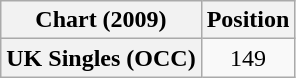<table class="wikitable plainrowheaders">
<tr>
<th>Chart (2009)</th>
<th>Position</th>
</tr>
<tr>
<th scope="row">UK Singles (OCC)</th>
<td style="text-align:center;">149</td>
</tr>
</table>
